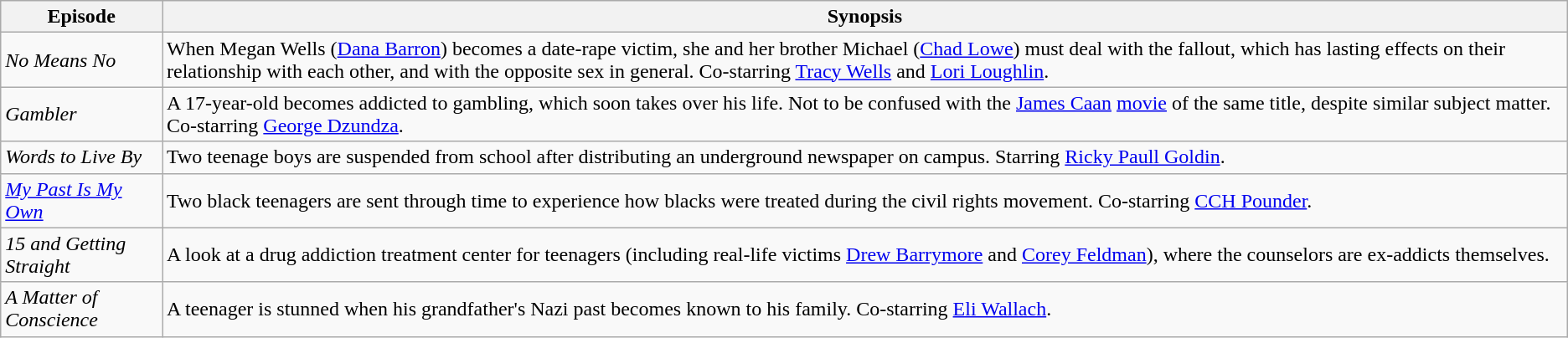<table class="wikitable sortable">
<tr>
<th>Episode</th>
<th>Synopsis</th>
</tr>
<tr>
<td><em>No Means No</em></td>
<td>When Megan Wells (<a href='#'>Dana Barron</a>) becomes a date-rape victim, she and her brother Michael (<a href='#'>Chad Lowe</a>) must deal with the fallout, which has lasting effects on their relationship with each other, and with the opposite sex in general. Co-starring <a href='#'>Tracy Wells</a> and <a href='#'>Lori Loughlin</a>.</td>
</tr>
<tr>
<td><em>Gambler</em></td>
<td>A 17-year-old becomes addicted to gambling, which soon takes over his life. Not to be confused with the <a href='#'>James Caan</a> <a href='#'>movie</a> of the same title, despite similar subject matter. Co-starring <a href='#'>George Dzundza</a>.</td>
</tr>
<tr>
<td><em>Words to Live By</em></td>
<td>Two teenage boys are suspended from school after distributing an underground newspaper on campus. Starring <a href='#'>Ricky Paull Goldin</a>.</td>
</tr>
<tr>
<td><em><a href='#'>My Past Is My Own</a></em></td>
<td>Two black teenagers are sent through time to experience how blacks were treated during the civil rights movement. Co-starring <a href='#'>CCH Pounder</a>.</td>
</tr>
<tr>
<td><em>15 and Getting Straight</em></td>
<td>A look at a drug addiction treatment center for teenagers (including real-life victims <a href='#'>Drew Barrymore</a> and <a href='#'>Corey Feldman</a>), where the counselors are ex-addicts themselves.</td>
</tr>
<tr>
<td><em>A Matter of Conscience</em></td>
<td>A teenager is stunned when his grandfather's Nazi past becomes known to his family. Co-starring <a href='#'>Eli Wallach</a>.</td>
</tr>
</table>
